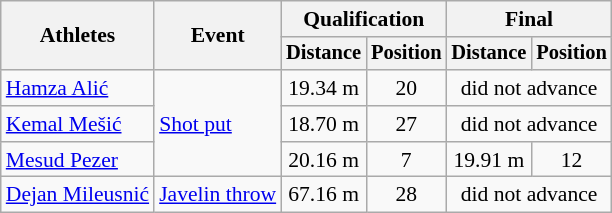<table class=wikitable style="font-size:90%">
<tr>
<th rowspan="2">Athletes</th>
<th rowspan="2">Event</th>
<th colspan="2">Qualification</th>
<th colspan="2">Final</th>
</tr>
<tr style="font-size:95%">
<th>Distance</th>
<th>Position</th>
<th>Distance</th>
<th>Position</th>
</tr>
<tr>
<td><a href='#'>Hamza Alić</a></td>
<td rowspan=3><a href='#'>Shot put</a></td>
<td align=center>19.34 m</td>
<td align=center>20</td>
<td align=center colspan=2>did not advance</td>
</tr>
<tr>
<td><a href='#'>Kemal Mešić</a></td>
<td align=center>18.70 m</td>
<td align=center>27</td>
<td align=center colspan=2>did not advance</td>
</tr>
<tr>
<td><a href='#'>Mesud Pezer</a></td>
<td align=center>20.16 m</td>
<td align=center>7 <strong></strong></td>
<td align=center>19.91 m</td>
<td align=center>12</td>
</tr>
<tr>
<td><a href='#'>Dejan Mileusnić</a></td>
<td><a href='#'>Javelin throw</a></td>
<td align=center>67.16 m</td>
<td align=center>28</td>
<td align=center colspan=2>did not advance</td>
</tr>
</table>
